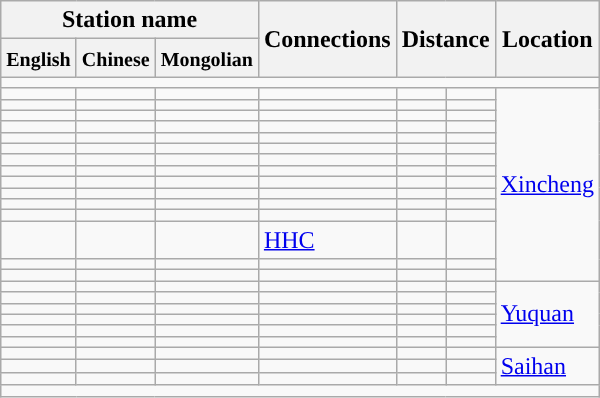<table class="wikitable">
<tr>
<th colspan=3>Station name</th>
<th rowspan=2>Connections</th>
<th colspan="2" rowspan="2">Distance<br></th>
<th rowspan=2>Location</th>
</tr>
<tr>
<th><small>English</small></th>
<th><small>Chinese</small></th>
<th><small>Mongolian</small></th>
</tr>
<tr style="background:#">
<td colspan = "7"></td>
</tr>
<tr>
<td></td>
<td></td>
<td></td>
<td></td>
<td></td>
<td></td>
<td rowspan="15"><a href='#'>Xincheng</a></td>
</tr>
<tr>
<td></td>
<td></td>
<td></td>
<td></td>
<td></td>
<td></td>
</tr>
<tr>
<td></td>
<td></td>
<td></td>
<td></td>
<td></td>
<td></td>
</tr>
<tr>
<td></td>
<td></td>
<td></td>
<td></td>
<td></td>
<td></td>
</tr>
<tr>
<td></td>
<td></td>
<td></td>
<td></td>
<td></td>
<td></td>
</tr>
<tr>
<td></td>
<td></td>
<td></td>
<td></td>
<td></td>
<td></td>
</tr>
<tr>
<td></td>
<td></td>
<td></td>
<td></td>
<td></td>
<td></td>
</tr>
<tr>
<td></td>
<td></td>
<td></td>
<td></td>
<td></td>
<td></td>
</tr>
<tr>
<td></td>
<td></td>
<td></td>
<td></td>
<td></td>
<td></td>
</tr>
<tr>
<td></td>
<td></td>
<td></td>
<td></td>
<td></td>
<td></td>
</tr>
<tr>
<td></td>
<td></td>
<td></td>
<td></td>
<td></td>
<td></td>
</tr>
<tr>
<td></td>
<td></td>
<td></td>
<td></td>
<td></td>
<td></td>
</tr>
<tr>
<td></td>
<td></td>
<td></td>
<td> <a href='#'>HHC</a></td>
<td></td>
<td></td>
</tr>
<tr>
<td></td>
<td></td>
<td></td>
<td></td>
<td></td>
<td></td>
</tr>
<tr>
<td></td>
<td></td>
<td></td>
<td></td>
<td></td>
<td></td>
</tr>
<tr>
<td></td>
<td></td>
<td></td>
<td></td>
<td></td>
<td></td>
<td rowspan="6"><a href='#'>Yuquan</a></td>
</tr>
<tr>
<td></td>
<td></td>
<td></td>
<td></td>
<td></td>
<td></td>
</tr>
<tr>
<td></td>
<td></td>
<td></td>
<td></td>
<td></td>
<td></td>
</tr>
<tr>
<td></td>
<td></td>
<td></td>
<td></td>
<td></td>
<td></td>
</tr>
<tr>
<td></td>
<td></td>
<td></td>
<td></td>
<td></td>
<td></td>
</tr>
<tr>
<td></td>
<td></td>
<td></td>
<td></td>
<td></td>
<td></td>
</tr>
<tr>
<td></td>
<td></td>
<td></td>
<td></td>
<td></td>
<td></td>
<td rowspan="3"><a href='#'>Saihan</a></td>
</tr>
<tr>
<td></td>
<td></td>
<td></td>
<td></td>
<td></td>
<td></td>
</tr>
<tr>
<td></td>
<td></td>
<td></td>
<td></td>
<td></td>
<td></td>
</tr>
<tr style="background:#">
<td colspan = "7"></td>
</tr>
</table>
